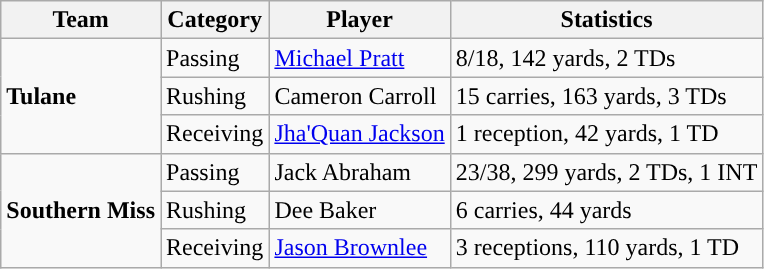<table class="wikitable" style="float: left;">
<tr>
<th>Team</th>
<th>Category</th>
<th>Player</th>
<th>Statistics</th>
</tr>
<tr>
<td rowspan=3><strong>Tulane</strong></td>
<td>Passing</td>
<td><a href='#'>Michael Pratt</a></td>
<td>8/18, 142 yards, 2 TDs</td>
</tr>
<tr>
<td>Rushing</td>
<td>Cameron Carroll</td>
<td>15 carries, 163 yards, 3 TDs</td>
</tr>
<tr>
<td>Receiving</td>
<td><a href='#'>Jha'Quan Jackson</a></td>
<td>1 reception, 42 yards, 1 TD</td>
</tr>
<tr>
<td rowspan=3><strong>Southern Miss</strong></td>
<td>Passing</td>
<td>Jack Abraham</td>
<td>23/38, 299 yards, 2 TDs, 1 INT</td>
</tr>
<tr>
<td>Rushing</td>
<td>Dee Baker</td>
<td>6 carries, 44 yards</td>
</tr>
<tr>
<td>Receiving</td>
<td><a href='#'>Jason Brownlee</a></td>
<td>3 receptions, 110 yards, 1 TD</td>
</tr>
</table>
